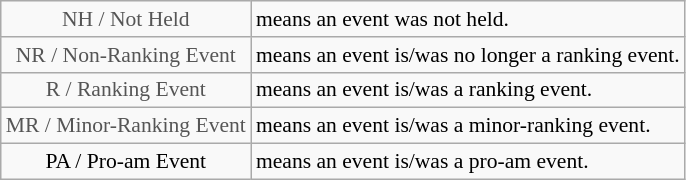<table class="wikitable" style="font-size:90%">
<tr>
<td style="text-align:center; color:#555555;" colspan="4">NH / Not Held</td>
<td>means an event was not held.</td>
</tr>
<tr>
<td style="text-align:center; color:#555555;" colspan="4">NR / Non-Ranking Event</td>
<td>means an event is/was no longer a ranking event.</td>
</tr>
<tr>
<td style="text-align:center; color:#555555;" colspan="4">R / Ranking Event</td>
<td>means an event is/was a ranking event.</td>
</tr>
<tr>
<td style="text-align:center; color:#555555;" colspan="4">MR / Minor-Ranking Event</td>
<td>means an event is/was a minor-ranking event.</td>
</tr>
<tr>
<td style="text-align:center; color::#555555;" colspan="4">PA / Pro-am Event</td>
<td>means an event is/was a pro-am event.</td>
</tr>
</table>
